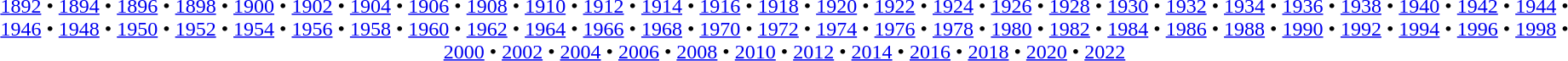<table id=toc class=toc summary=Contents>
<tr>
<td align=center class="small"><br><a href='#'>1892</a> • <a href='#'>1894</a> • <a href='#'>1896</a> • <a href='#'>1898</a> • <a href='#'>1900</a> • <a href='#'>1902</a> • <a href='#'>1904</a> • <a href='#'>1906</a> • <a href='#'>1908</a> • <a href='#'>1910</a> • <a href='#'>1912</a> • <a href='#'>1914</a> • <a href='#'>1916</a> • <a href='#'>1918</a> • <a href='#'>1920</a> • <a href='#'>1922</a> • <a href='#'>1924</a> • <a href='#'>1926</a> • <a href='#'>1928</a> • <a href='#'>1930</a> • <a href='#'>1932</a> • <a href='#'>1934</a> • <a href='#'>1936</a> • <a href='#'>1938</a> • <a href='#'>1940</a> • <a href='#'>1942</a> • <a href='#'>1944</a> • <a href='#'>1946</a> • <a href='#'>1948</a> • <a href='#'>1950</a> • <a href='#'>1952</a> • <a href='#'>1954</a> • <a href='#'>1956</a> • <a href='#'>1958</a> • <a href='#'>1960</a> • <a href='#'>1962</a> • <a href='#'>1964</a> • <a href='#'>1966</a> • <a href='#'>1968</a> • <a href='#'>1970</a> • <a href='#'>1972</a> • <a href='#'>1974</a> • <a href='#'>1976</a> • <a href='#'>1978</a> • <a href='#'>1980</a> • <a href='#'>1982</a> • <a href='#'>1984</a> • <a href='#'>1986</a> • <a href='#'>1988</a> • <a href='#'>1990</a> • <a href='#'>1992</a> • <a href='#'>1994</a> • <a href='#'>1996</a> • <a href='#'>1998</a> • <a href='#'>2000</a> • <a href='#'>2002</a> • <a href='#'>2004</a> • <a href='#'>2006</a> • <a href='#'>2008</a> • <a href='#'>2010</a> • <a href='#'>2012</a> • <a href='#'>2014</a> • <a href='#'>2016</a> • <a href='#'>2018</a> • <a href='#'>2020</a> • <a href='#'>2022</a></td>
</tr>
</table>
